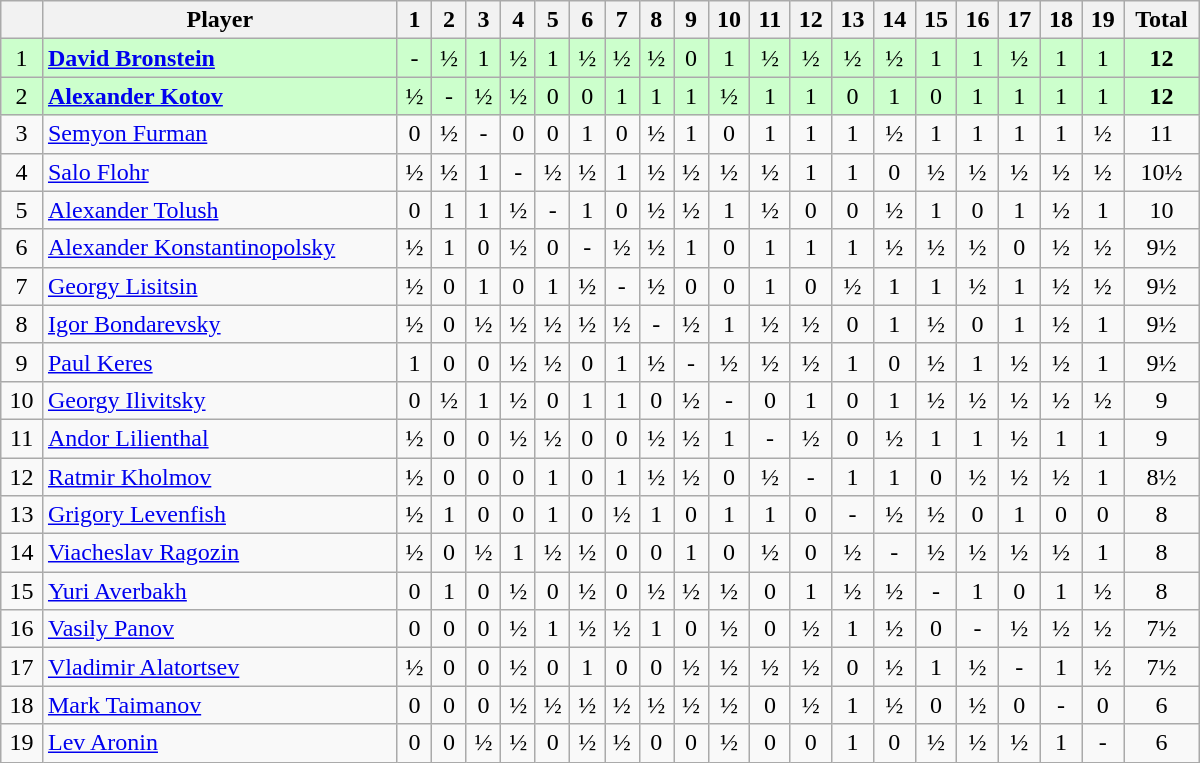<table class="wikitable" border="1" width="800px">
<tr>
<th></th>
<th>Player</th>
<th>1</th>
<th>2</th>
<th>3</th>
<th>4</th>
<th>5</th>
<th>6</th>
<th>7</th>
<th>8</th>
<th>9</th>
<th>10</th>
<th>11</th>
<th>12</th>
<th>13</th>
<th>14</th>
<th>15</th>
<th>16</th>
<th>17</th>
<th>18</th>
<th>19</th>
<th>Total</th>
</tr>
<tr align=center style="background:#ccffcc;">
<td>1</td>
<td align=left> <strong><a href='#'>David Bronstein</a></strong></td>
<td>-</td>
<td>½</td>
<td>1</td>
<td>½</td>
<td>1</td>
<td>½</td>
<td>½</td>
<td>½</td>
<td>0</td>
<td>1</td>
<td>½</td>
<td>½</td>
<td>½</td>
<td>½</td>
<td>1</td>
<td>1</td>
<td>½</td>
<td>1</td>
<td>1</td>
<td align=center><strong>12</strong></td>
</tr>
<tr align=center style="background:#ccffcc;">
<td>2</td>
<td align=left> <strong><a href='#'>Alexander Kotov</a></strong></td>
<td>½</td>
<td>-</td>
<td>½</td>
<td>½</td>
<td>0</td>
<td>0</td>
<td>1</td>
<td>1</td>
<td>1</td>
<td>½</td>
<td>1</td>
<td>1</td>
<td>0</td>
<td>1</td>
<td>0</td>
<td>1</td>
<td>1</td>
<td>1</td>
<td>1</td>
<td align=center><strong>12</strong></td>
</tr>
<tr align=center>
<td>3</td>
<td align=left> <a href='#'>Semyon Furman</a></td>
<td>0</td>
<td>½</td>
<td>-</td>
<td>0</td>
<td>0</td>
<td>1</td>
<td>0</td>
<td>½</td>
<td>1</td>
<td>0</td>
<td>1</td>
<td>1</td>
<td>1</td>
<td>½</td>
<td>1</td>
<td>1</td>
<td>1</td>
<td>1</td>
<td>½</td>
<td align=center>11</td>
</tr>
<tr align=center>
<td>4</td>
<td align=left> <a href='#'>Salo Flohr</a></td>
<td>½</td>
<td>½</td>
<td>1</td>
<td>-</td>
<td>½</td>
<td>½</td>
<td>1</td>
<td>½</td>
<td>½</td>
<td>½</td>
<td>½</td>
<td>1</td>
<td>1</td>
<td>0</td>
<td>½</td>
<td>½</td>
<td>½</td>
<td>½</td>
<td>½</td>
<td align=center>10½</td>
</tr>
<tr align=center>
<td>5</td>
<td align=left> <a href='#'>Alexander Tolush</a></td>
<td>0</td>
<td>1</td>
<td>1</td>
<td>½</td>
<td>-</td>
<td>1</td>
<td>0</td>
<td>½</td>
<td>½</td>
<td>1</td>
<td>½</td>
<td>0</td>
<td>0</td>
<td>½</td>
<td>1</td>
<td>0</td>
<td>1</td>
<td>½</td>
<td>1</td>
<td align=center>10</td>
</tr>
<tr align=center>
<td>6</td>
<td align=left> <a href='#'>Alexander Konstantinopolsky</a></td>
<td>½</td>
<td>1</td>
<td>0</td>
<td>½</td>
<td>0</td>
<td>-</td>
<td>½</td>
<td>½</td>
<td>1</td>
<td>0</td>
<td>1</td>
<td>1</td>
<td>1</td>
<td>½</td>
<td>½</td>
<td>½</td>
<td>0</td>
<td>½</td>
<td>½</td>
<td align=center>9½</td>
</tr>
<tr align=center>
<td>7</td>
<td align=left> <a href='#'>Georgy Lisitsin</a></td>
<td>½</td>
<td>0</td>
<td>1</td>
<td>0</td>
<td>1</td>
<td>½</td>
<td>-</td>
<td>½</td>
<td>0</td>
<td>0</td>
<td>1</td>
<td>0</td>
<td>½</td>
<td>1</td>
<td>1</td>
<td>½</td>
<td>1</td>
<td>½</td>
<td>½</td>
<td align=center>9½</td>
</tr>
<tr align=center>
<td>8</td>
<td align=left> <a href='#'>Igor Bondarevsky</a></td>
<td>½</td>
<td>0</td>
<td>½</td>
<td>½</td>
<td>½</td>
<td>½</td>
<td>½</td>
<td>-</td>
<td>½</td>
<td>1</td>
<td>½</td>
<td>½</td>
<td>0</td>
<td>1</td>
<td>½</td>
<td>0</td>
<td>1</td>
<td>½</td>
<td>1</td>
<td align=center>9½</td>
</tr>
<tr align=center>
<td>9</td>
<td align=left> <a href='#'>Paul Keres</a></td>
<td>1</td>
<td>0</td>
<td>0</td>
<td>½</td>
<td>½</td>
<td>0</td>
<td>1</td>
<td>½</td>
<td>-</td>
<td>½</td>
<td>½</td>
<td>½</td>
<td>1</td>
<td>0</td>
<td>½</td>
<td>1</td>
<td>½</td>
<td>½</td>
<td>1</td>
<td align=center>9½</td>
</tr>
<tr align=center>
<td>10</td>
<td align=left> <a href='#'>Georgy Ilivitsky</a></td>
<td>0</td>
<td>½</td>
<td>1</td>
<td>½</td>
<td>0</td>
<td>1</td>
<td>1</td>
<td>0</td>
<td>½</td>
<td>-</td>
<td>0</td>
<td>1</td>
<td>0</td>
<td>1</td>
<td>½</td>
<td>½</td>
<td>½</td>
<td>½</td>
<td>½</td>
<td align=center>9</td>
</tr>
<tr align=center>
<td>11</td>
<td align=left> <a href='#'>Andor Lilienthal</a></td>
<td>½</td>
<td>0</td>
<td>0</td>
<td>½</td>
<td>½</td>
<td>0</td>
<td>0</td>
<td>½</td>
<td>½</td>
<td>1</td>
<td>-</td>
<td>½</td>
<td>0</td>
<td>½</td>
<td>1</td>
<td>1</td>
<td>½</td>
<td>1</td>
<td>1</td>
<td align=center>9</td>
</tr>
<tr align=center>
<td>12</td>
<td align=left> <a href='#'>Ratmir Kholmov</a></td>
<td>½</td>
<td>0</td>
<td>0</td>
<td>0</td>
<td>1</td>
<td>0</td>
<td>1</td>
<td>½</td>
<td>½</td>
<td>0</td>
<td>½</td>
<td>-</td>
<td>1</td>
<td>1</td>
<td>0</td>
<td>½</td>
<td>½</td>
<td>½</td>
<td>1</td>
<td align=center>8½</td>
</tr>
<tr align=center>
<td>13</td>
<td align=left> <a href='#'>Grigory Levenfish</a></td>
<td>½</td>
<td>1</td>
<td>0</td>
<td>0</td>
<td>1</td>
<td>0</td>
<td>½</td>
<td>1</td>
<td>0</td>
<td>1</td>
<td>1</td>
<td>0</td>
<td>-</td>
<td>½</td>
<td>½</td>
<td>0</td>
<td>1</td>
<td>0</td>
<td>0</td>
<td align=center>8</td>
</tr>
<tr align=center>
<td>14</td>
<td align=left> <a href='#'>Viacheslav Ragozin</a></td>
<td>½</td>
<td>0</td>
<td>½</td>
<td>1</td>
<td>½</td>
<td>½</td>
<td>0</td>
<td>0</td>
<td>1</td>
<td>0</td>
<td>½</td>
<td>0</td>
<td>½</td>
<td>-</td>
<td>½</td>
<td>½</td>
<td>½</td>
<td>½</td>
<td>1</td>
<td align=center>8</td>
</tr>
<tr align=center>
<td>15</td>
<td align=left> <a href='#'>Yuri Averbakh</a></td>
<td>0</td>
<td>1</td>
<td>0</td>
<td>½</td>
<td>0</td>
<td>½</td>
<td>0</td>
<td>½</td>
<td>½</td>
<td>½</td>
<td>0</td>
<td>1</td>
<td>½</td>
<td>½</td>
<td>-</td>
<td>1</td>
<td>0</td>
<td>1</td>
<td>½</td>
<td align=center>8</td>
</tr>
<tr align=center>
<td>16</td>
<td align=left> <a href='#'>Vasily Panov</a></td>
<td>0</td>
<td>0</td>
<td>0</td>
<td>½</td>
<td>1</td>
<td>½</td>
<td>½</td>
<td>1</td>
<td>0</td>
<td>½</td>
<td>0</td>
<td>½</td>
<td>1</td>
<td>½</td>
<td>0</td>
<td>-</td>
<td>½</td>
<td>½</td>
<td>½</td>
<td align=center>7½</td>
</tr>
<tr align=center>
<td>17</td>
<td align=left> <a href='#'>Vladimir Alatortsev</a></td>
<td>½</td>
<td>0</td>
<td>0</td>
<td>½</td>
<td>0</td>
<td>1</td>
<td>0</td>
<td>0</td>
<td>½</td>
<td>½</td>
<td>½</td>
<td>½</td>
<td>0</td>
<td>½</td>
<td>1</td>
<td>½</td>
<td>-</td>
<td>1</td>
<td>½</td>
<td align=center>7½</td>
</tr>
<tr align=center>
<td>18</td>
<td align=left> <a href='#'>Mark Taimanov</a></td>
<td>0</td>
<td>0</td>
<td>0</td>
<td>½</td>
<td>½</td>
<td>½</td>
<td>½</td>
<td>½</td>
<td>½</td>
<td>½</td>
<td>0</td>
<td>½</td>
<td>1</td>
<td>½</td>
<td>0</td>
<td>½</td>
<td>0</td>
<td>-</td>
<td>0</td>
<td align=center>6</td>
</tr>
<tr align=center>
<td>19</td>
<td align=left> <a href='#'>Lev Aronin</a></td>
<td>0</td>
<td>0</td>
<td>½</td>
<td>½</td>
<td>0</td>
<td>½</td>
<td>½</td>
<td>0</td>
<td>0</td>
<td>½</td>
<td>0</td>
<td>0</td>
<td>1</td>
<td>0</td>
<td>½</td>
<td>½</td>
<td>½</td>
<td>1</td>
<td>-</td>
<td align=center>6</td>
</tr>
</table>
